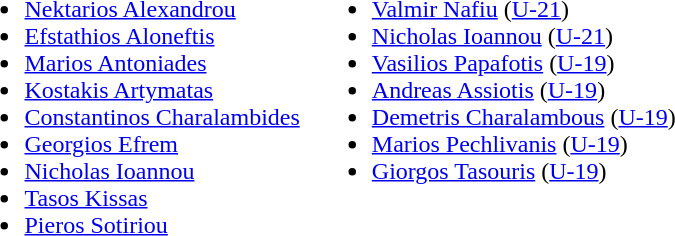<table>
<tr style='vertical-align:top'>
<td><br><ul><li> <a href='#'>Nektarios Alexandrou</a></li><li> <a href='#'>Efstathios Aloneftis</a></li><li> <a href='#'>Marios Antoniades</a></li><li> <a href='#'>Kostakis Artymatas</a></li><li> <a href='#'>Constantinos Charalambides</a></li><li> <a href='#'>Georgios Efrem</a></li><li> <a href='#'>Nicholas Ioannou</a></li><li> <a href='#'>Tasos Kissas</a></li><li> <a href='#'>Pieros Sotiriou</a></li></ul></td>
<td></td>
<td><br><ul><li> <a href='#'>Valmir Nafiu</a> (<a href='#'>U-21</a>)</li><li> <a href='#'>Nicholas Ioannou</a> (<a href='#'>U-21</a>)</li><li> <a href='#'>Vasilios Papafotis</a> (<a href='#'>U-19</a>)</li><li> <a href='#'>Andreas Assiotis</a> (<a href='#'>U-19</a>)</li><li> <a href='#'>Demetris Charalambous</a> (<a href='#'>U-19</a>)</li><li> <a href='#'>Marios Pechlivanis</a> (<a href='#'>U-19</a>)</li><li> <a href='#'>Giorgos Tasouris</a> (<a href='#'>U-19</a>)</li></ul></td>
<td></td>
<td></td>
</tr>
</table>
